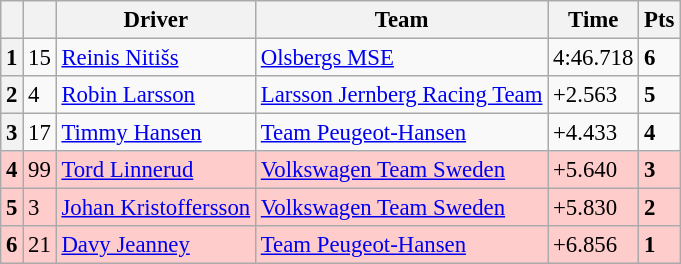<table class=wikitable style="font-size:95%">
<tr>
<th></th>
<th></th>
<th>Driver</th>
<th>Team</th>
<th>Time</th>
<th>Pts</th>
</tr>
<tr>
<th>1</th>
<td>15</td>
<td> <a href='#'>Reinis Nitišs</a></td>
<td><a href='#'>Olsbergs MSE</a></td>
<td>4:46.718</td>
<td><strong>6</strong></td>
</tr>
<tr>
<th>2</th>
<td>4</td>
<td> <a href='#'>Robin Larsson</a></td>
<td><a href='#'>Larsson Jernberg Racing Team</a></td>
<td>+2.563</td>
<td><strong>5</strong></td>
</tr>
<tr>
<th>3</th>
<td>17</td>
<td> <a href='#'>Timmy Hansen</a></td>
<td><a href='#'>Team Peugeot-Hansen</a></td>
<td>+4.433</td>
<td><strong>4</strong></td>
</tr>
<tr>
<th style="background:#ffcccc;">4</th>
<td style="background:#ffcccc;">99</td>
<td style="background:#ffcccc;"> <a href='#'>Tord Linnerud</a></td>
<td style="background:#ffcccc;"><a href='#'>Volkswagen Team Sweden</a></td>
<td style="background:#ffcccc;">+5.640</td>
<td style="background:#ffcccc;"><strong>3</strong></td>
</tr>
<tr>
<th style="background:#ffcccc;">5</th>
<td style="background:#ffcccc;">3</td>
<td style="background:#ffcccc;"> <a href='#'>Johan Kristoffersson</a></td>
<td style="background:#ffcccc;"><a href='#'>Volkswagen Team Sweden</a></td>
<td style="background:#ffcccc;">+5.830</td>
<td style="background:#ffcccc;"><strong>2</strong></td>
</tr>
<tr>
<th style="background:#ffcccc;">6</th>
<td style="background:#ffcccc;">21</td>
<td style="background:#ffcccc;"> <a href='#'>Davy Jeanney</a></td>
<td style="background:#ffcccc;"><a href='#'>Team Peugeot-Hansen</a></td>
<td style="background:#ffcccc;">+6.856</td>
<td style="background:#ffcccc;"><strong>1</strong></td>
</tr>
</table>
